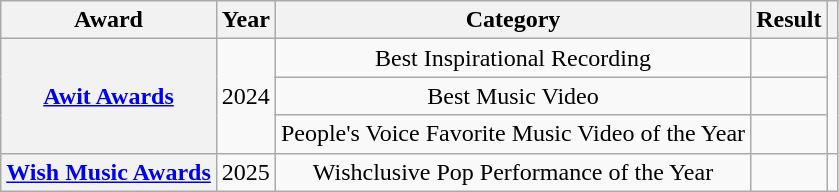<table class="wikitable sortable plainrowheaders" style="text-align:center;">
<tr>
<th scope="col">Award</th>
<th scope="col">Year</th>
<th scope="col">Category</th>
<th scope="col">Result</th>
<th scope="col" class="unsortable"></th>
</tr>
<tr>
<th rowspan="3" scope="row"><a href='#'>Awit Awards</a></th>
<td rowspan="3">2024</td>
<td>Best Inspirational Recording</td>
<td></td>
<td rowspan="3"></td>
</tr>
<tr>
<td>Best Music Video</td>
<td></td>
</tr>
<tr>
<td>People's Voice Favorite Music Video of the Year</td>
<td></td>
</tr>
<tr>
<th scope="row"><a href='#'>Wish Music Awards</a></th>
<td>2025</td>
<td>Wishclusive Pop Performance of the Year</td>
<td></td>
<td></td>
</tr>
</table>
